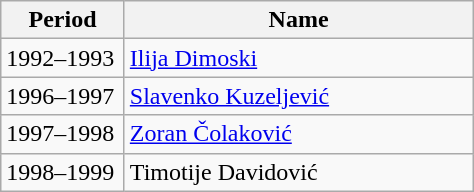<table class="wikitable">
<tr>
<th width="75">Period</th>
<th width="225">Name</th>
</tr>
<tr>
<td>1992–1993</td>
<td> <a href='#'>Ilija Dimoski</a></td>
</tr>
<tr>
<td>1996–1997</td>
<td> <a href='#'>Slavenko Kuzeljević</a></td>
</tr>
<tr>
<td>1997–1998</td>
<td> <a href='#'>Zoran Čolaković</a></td>
</tr>
<tr>
<td>1998–1999</td>
<td> Timotije Davidović</td>
</tr>
</table>
